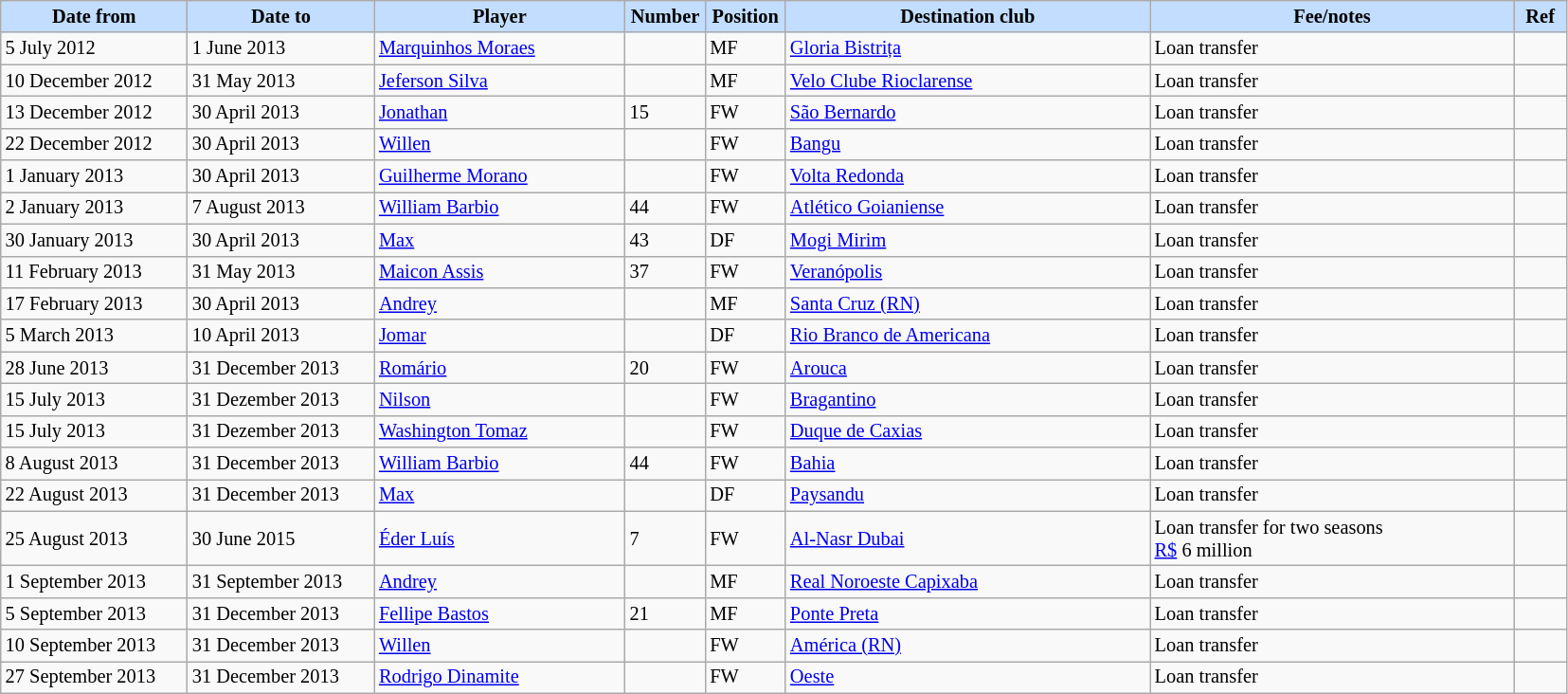<table class="wikitable" style="text-align:left; font-size:85%;">
<tr>
<th style="background:#c2ddff; width:125px;">Date from</th>
<th style="background:#c2ddff; width:125px;">Date to</th>
<th style="background:#c2ddff; width:170px;">Player</th>
<th style="background:#c2ddff; width:50px;">Number</th>
<th style="background:#c2ddff; width:50px;">Position</th>
<th style="background:#c2ddff; width:250px;">Destination club</th>
<th style="background:#c2ddff; width:250px;">Fee/notes</th>
<th style="background:#c2ddff; width:30px;">Ref</th>
</tr>
<tr>
<td>5 July 2012</td>
<td>1 June 2013</td>
<td> <a href='#'>Marquinhos Moraes</a></td>
<td></td>
<td>MF</td>
<td> <a href='#'>Gloria Bistrița</a></td>
<td>Loan transfer</td>
<td></td>
</tr>
<tr>
<td>10 December 2012</td>
<td>31 May 2013</td>
<td> <a href='#'>Jeferson Silva</a></td>
<td></td>
<td>MF</td>
<td> <a href='#'>Velo Clube Rioclarense</a></td>
<td>Loan transfer</td>
<td></td>
</tr>
<tr>
<td>13 December 2012</td>
<td>30 April 2013</td>
<td> <a href='#'>Jonathan</a></td>
<td>15</td>
<td>FW</td>
<td> <a href='#'>São Bernardo</a></td>
<td>Loan transfer</td>
<td></td>
</tr>
<tr>
<td>22 December 2012</td>
<td>30 April 2013</td>
<td> <a href='#'>Willen</a></td>
<td></td>
<td>FW</td>
<td> <a href='#'>Bangu</a></td>
<td>Loan transfer</td>
<td></td>
</tr>
<tr>
<td>1 January 2013</td>
<td>30 April 2013</td>
<td> <a href='#'>Guilherme Morano</a></td>
<td></td>
<td>FW</td>
<td> <a href='#'>Volta Redonda</a></td>
<td>Loan transfer</td>
<td></td>
</tr>
<tr>
<td>2 January 2013</td>
<td>7 August 2013</td>
<td> <a href='#'>William Barbio</a></td>
<td>44</td>
<td>FW</td>
<td> <a href='#'>Atlético Goianiense</a></td>
<td>Loan transfer</td>
<td></td>
</tr>
<tr>
<td>30 January 2013</td>
<td>30 April 2013</td>
<td> <a href='#'>Max</a></td>
<td>43</td>
<td>DF</td>
<td> <a href='#'>Mogi Mirim</a></td>
<td>Loan transfer</td>
<td></td>
</tr>
<tr>
<td>11 February 2013</td>
<td>31 May 2013</td>
<td> <a href='#'>Maicon Assis</a></td>
<td>37</td>
<td>FW</td>
<td> <a href='#'>Veranópolis</a></td>
<td>Loan transfer</td>
<td></td>
</tr>
<tr>
<td>17 February 2013</td>
<td>30 April 2013</td>
<td> <a href='#'>Andrey</a></td>
<td></td>
<td>MF</td>
<td> <a href='#'>Santa Cruz (RN)</a></td>
<td>Loan transfer</td>
<td></td>
</tr>
<tr>
<td>5 March 2013</td>
<td>10 April 2013</td>
<td> <a href='#'>Jomar</a></td>
<td></td>
<td>DF</td>
<td> <a href='#'>Rio Branco de Americana</a></td>
<td>Loan transfer</td>
<td></td>
</tr>
<tr>
<td>28 June 2013</td>
<td>31 December 2013</td>
<td> <a href='#'>Romário</a></td>
<td>20</td>
<td>FW</td>
<td> <a href='#'>Arouca</a></td>
<td>Loan transfer</td>
<td></td>
</tr>
<tr>
<td>15 July 2013</td>
<td>31 Dezember 2013</td>
<td> <a href='#'>Nilson</a></td>
<td></td>
<td>FW</td>
<td> <a href='#'>Bragantino</a></td>
<td>Loan transfer</td>
<td></td>
</tr>
<tr>
<td>15 July 2013</td>
<td>31 Dezember 2013</td>
<td> <a href='#'>Washington Tomaz</a></td>
<td></td>
<td>FW</td>
<td> <a href='#'>Duque de Caxias</a></td>
<td>Loan transfer</td>
<td></td>
</tr>
<tr>
<td>8 August 2013</td>
<td>31 December 2013</td>
<td> <a href='#'>William Barbio</a></td>
<td>44</td>
<td>FW</td>
<td> <a href='#'>Bahia</a></td>
<td>Loan transfer</td>
<td></td>
</tr>
<tr>
<td>22 August 2013</td>
<td>31 December 2013</td>
<td> <a href='#'>Max</a></td>
<td></td>
<td>DF</td>
<td> <a href='#'>Paysandu</a></td>
<td>Loan transfer</td>
<td></td>
</tr>
<tr>
<td>25 August 2013</td>
<td>30 June 2015</td>
<td> <a href='#'>Éder Luís</a></td>
<td>7</td>
<td>FW</td>
<td> <a href='#'>Al-Nasr Dubai</a></td>
<td>Loan transfer for two seasons<br><a href='#'>R$</a> 6 million</td>
<td></td>
</tr>
<tr>
<td>1 September 2013</td>
<td>31 September 2013</td>
<td> <a href='#'>Andrey</a></td>
<td></td>
<td>MF</td>
<td> <a href='#'>Real Noroeste Capixaba</a></td>
<td>Loan transfer</td>
<td></td>
</tr>
<tr>
<td>5 September 2013</td>
<td>31 December 2013</td>
<td> <a href='#'>Fellipe Bastos</a></td>
<td>21</td>
<td>MF</td>
<td> <a href='#'>Ponte Preta</a></td>
<td>Loan transfer</td>
<td></td>
</tr>
<tr>
<td>10 September 2013</td>
<td>31 December 2013</td>
<td> <a href='#'>Willen</a></td>
<td></td>
<td>FW</td>
<td> <a href='#'>América (RN)</a></td>
<td>Loan transfer</td>
<td></td>
</tr>
<tr>
<td>27 September 2013</td>
<td>31 December 2013</td>
<td> <a href='#'>Rodrigo Dinamite</a></td>
<td></td>
<td>FW</td>
<td> <a href='#'>Oeste</a></td>
<td>Loan transfer</td>
<td></td>
</tr>
</table>
